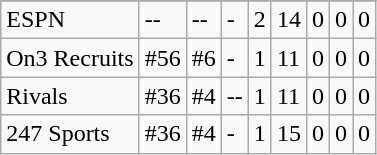<table class="wikitable">
<tr>
</tr>
<tr>
<td>ESPN </td>
<td>--</td>
<td>--</td>
<td>-</td>
<td>2</td>
<td>14</td>
<td>0</td>
<td>0</td>
<td>0</td>
</tr>
<tr>
<td>On3 Recruits </td>
<td>#56</td>
<td>#6</td>
<td>-</td>
<td>1</td>
<td>11</td>
<td>0</td>
<td>0</td>
<td>0</td>
</tr>
<tr>
<td>Rivals </td>
<td>#36</td>
<td>#4</td>
<td>--</td>
<td>1</td>
<td>11</td>
<td>0</td>
<td>0</td>
<td>0</td>
</tr>
<tr>
<td>247 Sports </td>
<td>#36</td>
<td>#4</td>
<td>-</td>
<td>1</td>
<td>15</td>
<td>0</td>
<td>0</td>
<td>0</td>
</tr>
</table>
